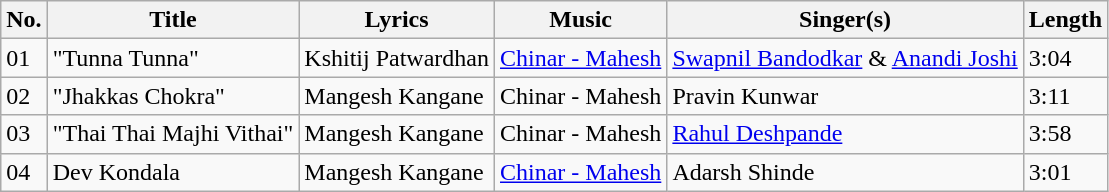<table class="wikitable">
<tr>
<th>No.</th>
<th>Title</th>
<th>Lyrics</th>
<th>Music</th>
<th>Singer(s)</th>
<th>Length</th>
</tr>
<tr>
<td>01</td>
<td>"Tunna Tunna"</td>
<td>Kshitij Patwardhan</td>
<td><a href='#'>Chinar - Mahesh</a></td>
<td><a href='#'>Swapnil Bandodkar</a> & <a href='#'>Anandi Joshi</a></td>
<td>3:04</td>
</tr>
<tr>
<td>02</td>
<td>"Jhakkas Chokra"</td>
<td>Mangesh Kangane</td>
<td>Chinar - Mahesh</td>
<td>Pravin Kunwar</td>
<td>3:11</td>
</tr>
<tr>
<td>03</td>
<td>"Thai Thai Majhi Vithai"</td>
<td>Mangesh Kangane</td>
<td>Chinar - Mahesh</td>
<td><a href='#'>Rahul Deshpande</a></td>
<td>3:58</td>
</tr>
<tr>
<td>04</td>
<td>Dev Kondala</td>
<td>Mangesh Kangane</td>
<td><a href='#'>Chinar - Mahesh</a></td>
<td>Adarsh Shinde</td>
<td>3:01</td>
</tr>
</table>
